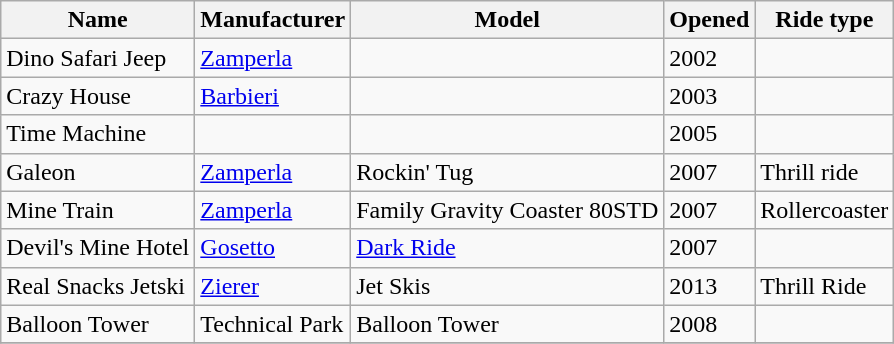<table class= "wikitable sortable">
<tr>
<th>Name</th>
<th>Manufacturer</th>
<th>Model</th>
<th>Opened</th>
<th>Ride type</th>
</tr>
<tr>
<td>Dino Safari Jeep</td>
<td><a href='#'>Zamperla</a></td>
<td></td>
<td>2002</td>
<td></td>
</tr>
<tr>
<td>Crazy House</td>
<td><a href='#'>Barbieri</a></td>
<td></td>
<td>2003</td>
<td></td>
</tr>
<tr>
<td>Time Machine</td>
<td></td>
<td></td>
<td>2005</td>
<td></td>
</tr>
<tr>
<td>Galeon</td>
<td><a href='#'>Zamperla</a></td>
<td>Rockin' Tug</td>
<td>2007</td>
<td>Thrill ride</td>
</tr>
<tr>
<td>Mine Train</td>
<td><a href='#'>Zamperla</a></td>
<td>Family Gravity Coaster 80STD</td>
<td>2007</td>
<td>Rollercoaster</td>
</tr>
<tr>
<td>Devil's Mine Hotel</td>
<td><a href='#'>Gosetto</a></td>
<td><a href='#'>Dark Ride</a></td>
<td>2007</td>
<td></td>
</tr>
<tr>
<td>Real Snacks Jetski</td>
<td><a href='#'>Zierer</a></td>
<td>Jet Skis</td>
<td>2013</td>
<td>Thrill Ride</td>
</tr>
<tr>
<td>Balloon Tower</td>
<td>Technical Park</td>
<td>Balloon Tower</td>
<td>2008</td>
<td></td>
</tr>
<tr>
</tr>
</table>
